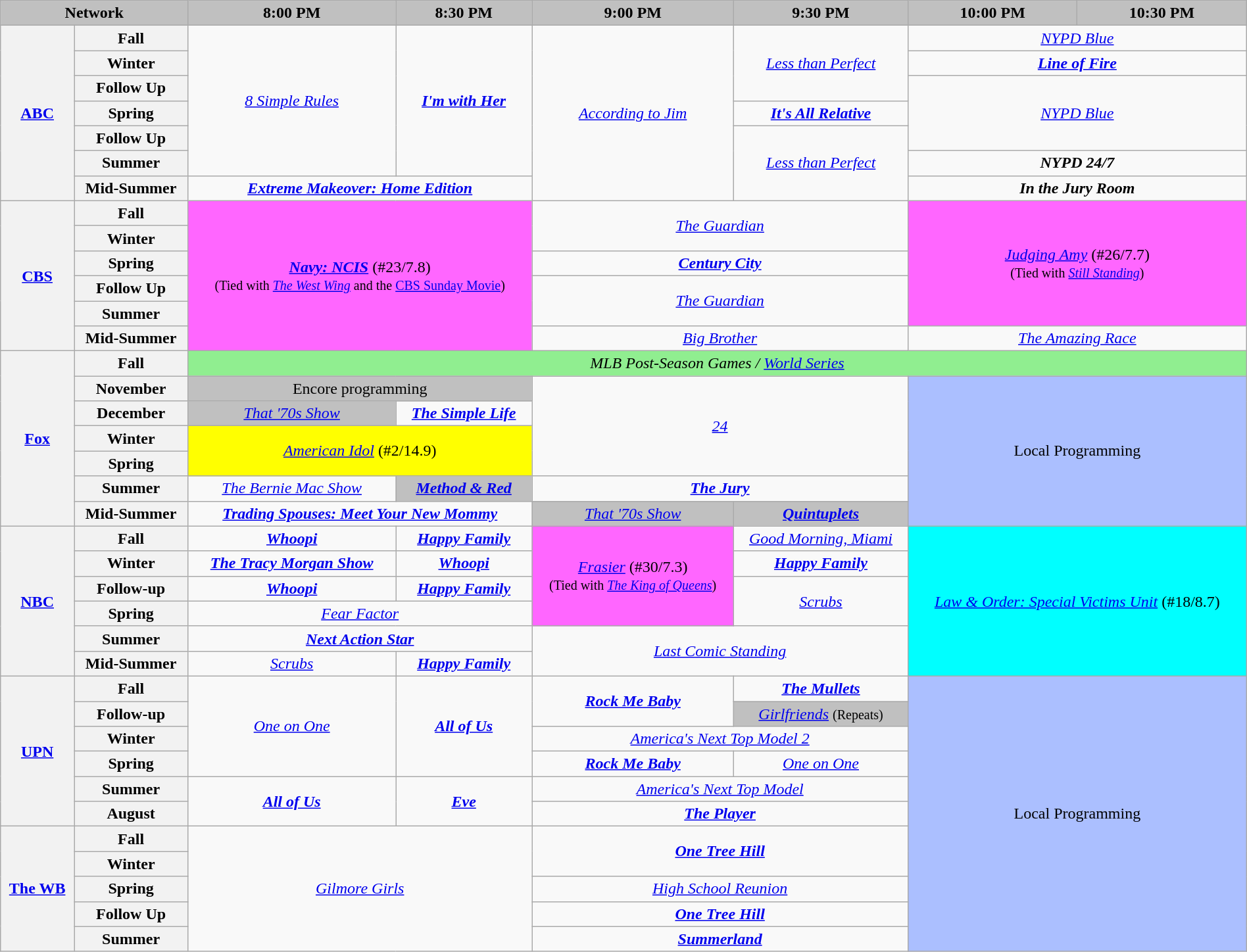<table class="wikitable" style="width:100%;margin-right:0;text-align:center">
<tr>
<th colspan="2" style="background-color:#C0C0C0;text-align:center">Network</th>
<th style="background-color:#C0C0C0;text-align:center">8:00 PM</th>
<th style="background-color:#C0C0C0;text-align:center">8:30 PM</th>
<th style="background-color:#C0C0C0;text-align:center">9:00 PM</th>
<th style="background-color:#C0C0C0;text-align:center">9:30 PM</th>
<th style="background-color:#C0C0C0;text-align:center">10:00 PM</th>
<th style="background-color:#C0C0C0;text-align:center">10:30 PM</th>
</tr>
<tr>
<th rowspan="7"><a href='#'>ABC</a></th>
<th>Fall</th>
<td rowspan="6"><em><a href='#'>8 Simple Rules</a></em></td>
<td rowspan="6"><strong><em><a href='#'>I'm with Her</a></em></strong></td>
<td rowspan="7"><em><a href='#'>According to Jim</a></em></td>
<td rowspan="3"><em><a href='#'>Less than Perfect</a></em></td>
<td colspan="2"><em><a href='#'>NYPD Blue</a></em></td>
</tr>
<tr>
<th>Winter</th>
<td colspan="2"><strong><em><a href='#'>Line of Fire</a></em></strong></td>
</tr>
<tr>
<th>Follow Up</th>
<td colspan="2" rowspan="3"><em><a href='#'>NYPD Blue</a></em></td>
</tr>
<tr>
<th>Spring</th>
<td><strong><em><a href='#'>It's All Relative</a></em></strong></td>
</tr>
<tr>
<th>Follow Up</th>
<td rowspan="3"><em><a href='#'>Less than Perfect</a></em></td>
</tr>
<tr>
<th>Summer</th>
<td colspan="2"><strong><em>NYPD 24/7</em></strong></td>
</tr>
<tr>
<th>Mid-Summer</th>
<td colspan="2"><strong><em><a href='#'>Extreme Makeover: Home Edition</a></em></strong></td>
<td colspan="2"><strong><em>In the Jury Room</em></strong></td>
</tr>
<tr>
<th rowspan="6"><a href='#'>CBS</a></th>
<th>Fall</th>
<td bgcolor="#FF66FF" rowspan="6" colspan="2"><strong><em><a href='#'>Navy: NCIS</a></em></strong> (#23/7.8)<br><small>(Tied with <em><a href='#'>The West Wing</a></em> and the <a href='#'>CBS Sunday Movie</a>)</small></td>
<td rowspan="2" colspan="2"><em><a href='#'>The Guardian</a></em></td>
<td bgcolor="#FF66FF" rowspan="5" colspan="2"><em><a href='#'>Judging Amy</a></em> (#26/7.7)<br><small>(Tied with <em><a href='#'>Still Standing</a></em>)</small></td>
</tr>
<tr>
<th>Winter</th>
</tr>
<tr>
<th>Spring</th>
<td colspan="2"><strong><em><a href='#'>Century City</a></em></strong></td>
</tr>
<tr>
<th>Follow Up</th>
<td rowspan="2" colspan="2"><em><a href='#'>The Guardian</a></em></td>
</tr>
<tr>
<th>Summer</th>
</tr>
<tr>
<th>Mid-Summer</th>
<td colspan="2"><em><a href='#'>Big Brother</a></em></td>
<td colspan="2"><em><a href='#'>The Amazing Race</a></em></td>
</tr>
<tr>
<th rowspan="7"><a href='#'>Fox</a></th>
<th>Fall</th>
<td bgcolor="lightgreen" colspan="6"><em>MLB Post-Season Games / <a href='#'>World Series</a></em></td>
</tr>
<tr>
<th>November</th>
<td bgcolor="#C0C0C0" colspan="2">Encore programming</td>
<td colspan="2" rowspan="4"><em><a href='#'>24</a></em></td>
<td bgcolor="#abbfff" colspan="2" rowspan="6">Local Programming</td>
</tr>
<tr>
<th>December</th>
<td style="background:#C0C0C0;"><em><a href='#'>That '70s Show</a></em> </td>
<td><strong><em><a href='#'>The Simple Life</a></em></strong></td>
</tr>
<tr>
<th>Winter</th>
<td bgcolor="#FFFF00" colspan="2" rowspan="2"><em><a href='#'>American Idol</a></em> (#2/14.9)</td>
</tr>
<tr>
<th>Spring</th>
</tr>
<tr>
<th>Summer</th>
<td><em><a href='#'>The Bernie Mac Show</a></em></td>
<td style="background:#C0C0C0;"><strong><em><a href='#'>Method & Red</a></em></strong> </td>
<td colspan="2"><strong><em><a href='#'>The Jury</a></em></strong></td>
</tr>
<tr>
<th>Mid-Summer</th>
<td colspan="2"><strong><em><a href='#'>Trading Spouses: Meet Your New Mommy</a></em></strong></td>
<td style="background:#C0C0C0;"><em><a href='#'>That '70s Show</a></em> </td>
<td style="background:#C0C0C0;"><strong><em><a href='#'>Quintuplets</a></em></strong> </td>
</tr>
<tr>
<th rowspan="6"><a href='#'>NBC</a></th>
<th>Fall</th>
<td><strong><em><a href='#'>Whoopi</a></em></strong></td>
<td><strong><em><a href='#'>Happy Family</a></em></strong></td>
<td bgcolor="#FF66FF" rowspan="4"><em><a href='#'>Frasier</a></em> (#30/7.3)<br><small>(Tied with <em><a href='#'>The King of Queens</a></em>)</small></td>
<td><em><a href='#'>Good Morning, Miami</a></em></td>
<td bgcolor="#00FFFF" rowspan="6" colspan="2"><em><a href='#'>Law & Order: Special Victims Unit</a></em> (#18/8.7)</td>
</tr>
<tr>
<th>Winter</th>
<td><strong><em><a href='#'>The Tracy Morgan Show</a></em></strong></td>
<td><strong><em><a href='#'>Whoopi</a></em></strong></td>
<td><strong><em><a href='#'>Happy Family</a></em></strong></td>
</tr>
<tr>
<th>Follow-up</th>
<td><strong><em><a href='#'>Whoopi</a></em></strong></td>
<td><strong><em><a href='#'>Happy Family</a></em></strong></td>
<td rowspan="2"><em><a href='#'>Scrubs</a></em></td>
</tr>
<tr>
<th>Spring</th>
<td colspan="2"><em><a href='#'>Fear Factor</a></em></td>
</tr>
<tr>
<th>Summer</th>
<td colspan="2"><strong><em><a href='#'>Next Action Star</a></em></strong></td>
<td colspan="2" rowspan="2"><em><a href='#'>Last Comic Standing</a></em></td>
</tr>
<tr>
<th>Mid-Summer</th>
<td><em><a href='#'>Scrubs</a></em></td>
<td><strong><em><a href='#'>Happy Family</a></em></strong></td>
</tr>
<tr>
<th rowspan="6"><a href='#'>UPN</a></th>
<th>Fall</th>
<td rowspan="4"><em><a href='#'>One on One</a></em></td>
<td rowspan="4"><strong><em><a href='#'>All of Us</a></em></strong></td>
<td rowspan="2"><strong><em><a href='#'>Rock Me Baby</a></em></strong></td>
<td><strong><em><a href='#'>The Mullets</a></em></strong></td>
<td bgcolor="#abbfff" colspan="2" rowspan="11">Local Programming</td>
</tr>
<tr>
<th>Follow-up</th>
<td bgcolor="#C0C0C0"><em><a href='#'>Girlfriends</a></em> <small>(Repeats)</small></td>
</tr>
<tr>
<th>Winter</th>
<td colspan="2"><em><a href='#'>America's Next Top Model 2</a></em></td>
</tr>
<tr>
<th>Spring</th>
<td><strong><em><a href='#'>Rock Me Baby</a></em></strong></td>
<td><em><a href='#'>One on One</a></em></td>
</tr>
<tr>
<th>Summer</th>
<td rowspan="2"><strong><em><a href='#'>All of Us</a></em></strong></td>
<td rowspan="2"><strong><em><a href='#'>Eve</a></em></strong></td>
<td colspan="2"><em><a href='#'>America's Next Top Model</a></em></td>
</tr>
<tr>
<th>August</th>
<td colspan="2"><strong><em><a href='#'>The Player</a></em></strong></td>
</tr>
<tr>
<th rowspan="5"><a href='#'>The WB</a></th>
<th>Fall</th>
<td colspan="2" rowspan="5"><em><a href='#'>Gilmore Girls</a></em></td>
<td colspan="2" rowspan="2"><strong><em><a href='#'>One Tree Hill</a></em></strong></td>
</tr>
<tr>
<th>Winter</th>
</tr>
<tr>
<th>Spring</th>
<td colspan="2"><em><a href='#'>High School Reunion</a></em></td>
</tr>
<tr>
<th>Follow Up</th>
<td colspan="2"><strong><em><a href='#'>One Tree Hill</a></em></strong></td>
</tr>
<tr>
<th>Summer</th>
<td colspan="2"><strong><em><a href='#'>Summerland</a></em></strong></td>
</tr>
</table>
